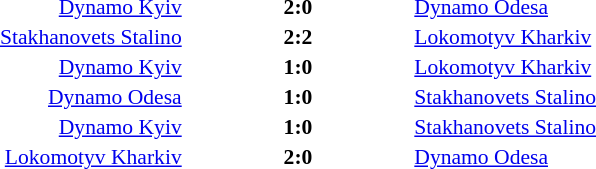<table width=100% cellspacing=1>
<tr>
<th width=20%></th>
<th width=12%></th>
<th width=20%></th>
<th></th>
</tr>
<tr style=font-size:90%>
<td align=right><a href='#'>Dynamo Kyiv</a></td>
<td align=center><strong>2:0</strong></td>
<td><a href='#'>Dynamo Odesa</a></td>
<td align=center></td>
</tr>
<tr style=font-size:90%>
<td align=right><a href='#'>Stakhanovets Stalino</a></td>
<td align=center><strong>2:2</strong></td>
<td><a href='#'>Lokomotyv Kharkiv</a></td>
<td align=center></td>
</tr>
<tr style=font-size:90%>
<td align=right><a href='#'>Dynamo Kyiv</a></td>
<td align=center><strong>1:0</strong></td>
<td><a href='#'>Lokomotyv Kharkiv</a></td>
<td align=center></td>
</tr>
<tr style=font-size:90%>
<td align=right><a href='#'>Dynamo Odesa</a></td>
<td align=center><strong>1:0</strong></td>
<td><a href='#'>Stakhanovets Stalino</a></td>
<td align=center></td>
</tr>
<tr style=font-size:90%>
<td align=right><a href='#'>Dynamo Kyiv</a></td>
<td align=center><strong>1:0</strong></td>
<td><a href='#'>Stakhanovets Stalino</a></td>
<td align=center></td>
</tr>
<tr style=font-size:90%>
<td align=right><a href='#'>Lokomotyv Kharkiv</a></td>
<td align=center><strong>2:0</strong></td>
<td><a href='#'>Dynamo Odesa</a></td>
<td align=center></td>
</tr>
</table>
